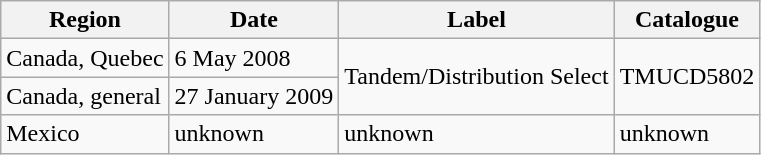<table class=wikitable>
<tr>
<th>Region</th>
<th>Date</th>
<th>Label</th>
<th>Catalogue</th>
</tr>
<tr>
<td>Canada, Quebec</td>
<td>6 May 2008</td>
<td rowspan="2">Tandem/Distribution Select</td>
<td rowspan="2">TMUCD5802</td>
</tr>
<tr>
<td>Canada, general</td>
<td>27 January 2009</td>
</tr>
<tr>
<td>Mexico</td>
<td>unknown</td>
<td>unknown</td>
<td>unknown</td>
</tr>
</table>
